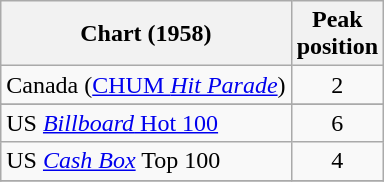<table class="wikitable sortable plainrowheaders">
<tr>
<th scope=col>Chart (1958)</th>
<th scope=col>Peak<br>position</th>
</tr>
<tr>
<td>Canada (<a href='#'>CHUM <em>Hit Parade</em></a>)</td>
<td style="text-align:center;">2</td>
</tr>
<tr>
</tr>
<tr>
<td>US <a href='#'><em>Billboard</em> Hot 100</a></td>
<td style="text-align:center;">6</td>
</tr>
<tr>
<td>US <a href='#'><em>Cash Box</em></a> Top 100</td>
<td style="text-align:center;">4</td>
</tr>
<tr>
</tr>
</table>
